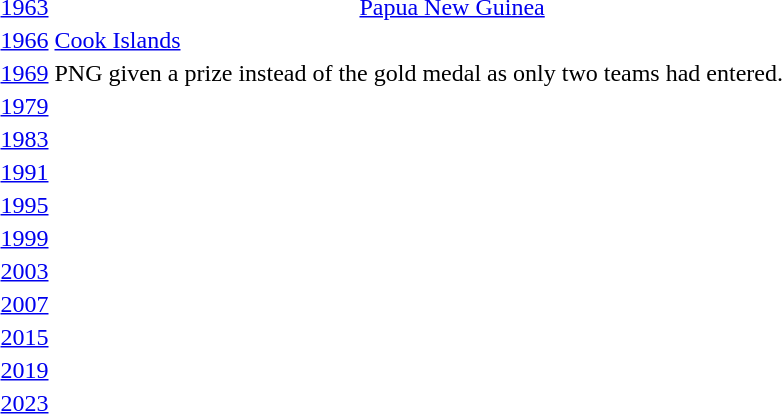<table>
<tr>
<td><a href='#'>1963</a></td>
<td></td>
<td></td>
<td> <a href='#'>Papua New Guinea</a></td>
</tr>
<tr>
<td><a href='#'>1966</a></td>
<td> <a href='#'>Cook Islands</a></td>
<td></td>
<td></td>
</tr>
<tr>
<td><a href='#'>1969</a></td>
<td colspan="3" align=center>PNG given a prize instead of the gold medal as only two teams had entered.</td>
</tr>
<tr>
<td><a href='#'>1979</a></td>
<td></td>
<td></td>
<td></td>
</tr>
<tr>
<td><a href='#'>1983</a></td>
<td></td>
<td></td>
<td></td>
</tr>
<tr>
<td><a href='#'>1991</a></td>
<td></td>
<td></td>
<td></td>
</tr>
<tr>
<td><a href='#'>1995</a></td>
<td></td>
<td></td>
<td></td>
</tr>
<tr>
<td><a href='#'>1999</a></td>
<td></td>
<td></td>
<td></td>
</tr>
<tr>
<td><a href='#'>2003</a></td>
<td></td>
<td></td>
<td></td>
</tr>
<tr>
<td><a href='#'>2007</a></td>
<td></td>
<td></td>
<td></td>
</tr>
<tr>
<td><a href='#'>2015</a></td>
<td></td>
<td></td>
<td></td>
</tr>
<tr>
<td><a href='#'>2019</a></td>
<td></td>
<td></td>
<td></td>
</tr>
<tr>
<td><a href='#'>2023</a></td>
<td></td>
<td></td>
<td></td>
</tr>
</table>
